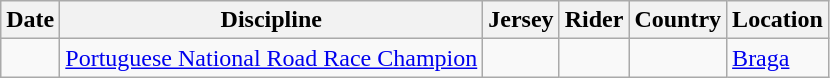<table class="wikitable">
<tr>
<th>Date</th>
<th>Discipline</th>
<th>Jersey</th>
<th>Rider</th>
<th>Country</th>
<th>Location</th>
</tr>
<tr>
<td></td>
<td><a href='#'>Portuguese National Road Race Champion</a></td>
<td></td>
<td></td>
<td></td>
<td><a href='#'>Braga</a></td>
</tr>
</table>
